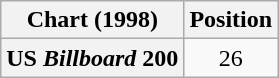<table class="wikitable plainrowheaders" style="text-align:center">
<tr>
<th scope="col">Chart (1998)</th>
<th scope="col">Position</th>
</tr>
<tr>
<th scope="row">US <em>Billboard</em> 200</th>
<td>26</td>
</tr>
</table>
